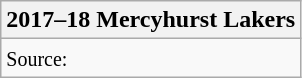<table class="wikitable">
<tr>
<th>2017–18 Mercyhurst Lakers</th>
</tr>
<tr>
<td><small>Source:</small></td>
</tr>
</table>
